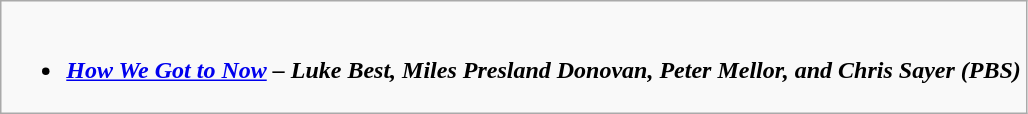<table class="wikitable">
<tr>
<td style="vertical-align:top;"><br><ul><li><strong><em><a href='#'>How We Got to Now</a><em> – Luke Best, Miles Presland Donovan, Peter Mellor, and Chris Sayer (PBS)<strong></li></ul></td>
</tr>
</table>
